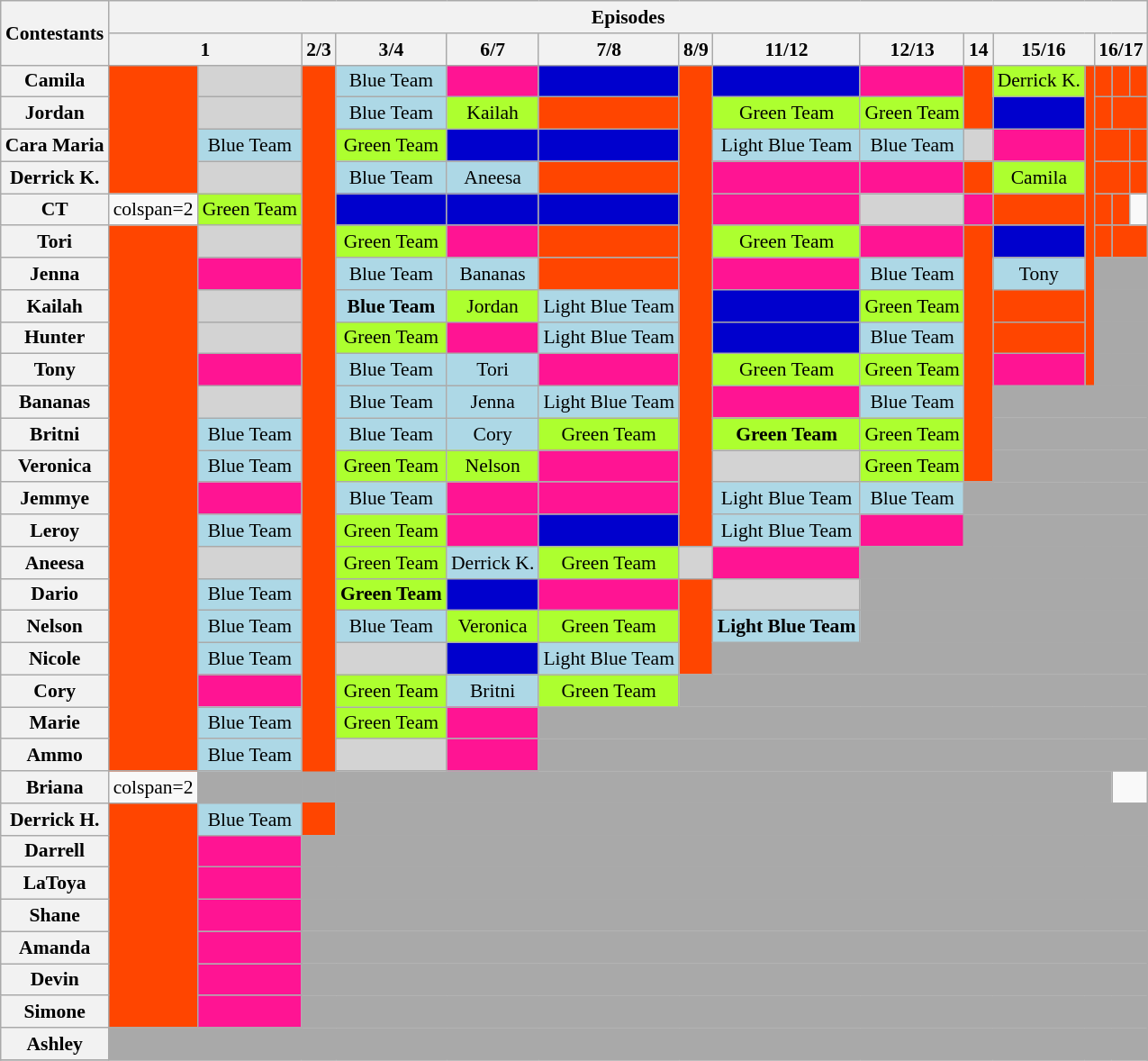<table class="wikitable sortable"style="text-align:center; font-size:90%; white-space:nowrap;">
<tr>
<th rowspan=2>Contestants</th>
<th colspan="28">Episodes</th>
</tr>
<tr>
<th colspan=2>1</th>
<th>2/3</th>
<th>3/4</th>
<th>6/7</th>
<th>7/8</th>
<th>8/9</th>
<th>11/12</th>
<th>12/13</th>
<th>14</th>
<th colspan="2">15/16</th>
<th colspan="3">16/17</th>
</tr>
<tr>
<th>Camila</th>
<td bgcolor="orangered" rowspan="4"></td>
<td bgcolor="lightgrey"></td>
<td bgcolor="orangered" rowspan="24"></td>
<td bgcolor="lightblue">Blue Team</td>
<td bgcolor="deeppink"></td>
<td bgcolor="mediumblue"></td>
<td bgcolor="orangered" rowspan="15"></td>
<td bgcolor="mediumblue"></td>
<td bgcolor="deeppink"></td>
<td bgcolor="orangered" rowspan="2"></td>
<td bgcolor="greenyellow">Derrick K.</td>
<td bgcolor="orangered" rowspan="10"></td>
<td bgcolor="orangered"></td>
<td bgcolor="orangered"></td>
<td bgcolor="orangered"></td>
</tr>
<tr>
<th>Jordan</th>
<td bgcolor="lightgrey"></td>
<td bgcolor="lightblue">Blue Team</td>
<td bgcolor="greenyellow">Kailah</td>
<td bgcolor="orangered"></td>
<td bgcolor="greenyellow">Green Team</td>
<td bgcolor="greenyellow">Green Team</td>
<td bgcolor="mediumblue"></td>
<td bgcolor="orangered"></td>
<td colspan="2" bgcolor="orangered"></td>
</tr>
<tr>
<th nowrap>Cara Maria</th>
<td bgcolor="lightblue">Blue Team</td>
<td bgcolor="greenyellow">Green Team</td>
<td bgcolor="mediumblue"></td>
<td bgcolor="mediumblue"></td>
<td bgcolor="lightblue">Light Blue Team</td>
<td bgcolor="lightblue">Blue Team</td>
<td bgcolor="lightgrey"></td>
<td bgcolor="deeppink"></td>
<td colspan="2" bgcolor="orangered"></td>
<td bgcolor="orangered"></td>
</tr>
<tr>
<th nowrap>Derrick K.</th>
<td bgcolor="lightgrey"></td>
<td bgcolor="lightblue">Blue Team</td>
<td bgcolor="lightblue">Aneesa</td>
<td bgcolor="orangered"></td>
<td bgcolor="deeppink"></td>
<td bgcolor="deeppink"></td>
<td bgcolor="orangered" rowspan="1"></td>
<td bgcolor="greenyellow">Camila</td>
<td colspan="2" bgcolor="orangered"></td>
<td bgcolor="orangered"></td>
</tr>
<tr>
<th>CT</th>
<td>colspan=2 </td>
<td bgcolor="greenyellow">Green Team</td>
<td bgcolor="mediumblue" nowrap></td>
<td bgcolor="mediumblue"></td>
<td bgcolor="mediumblue"></td>
<td bgcolor="deeppink"></td>
<td bgcolor="lightgrey"></td>
<td bgcolor="deeppink" nowrap></td>
<td bgcolor="orangered"></td>
<td bgcolor="orangered"></td>
<td bgcolor="orangered"></td>
</tr>
<tr>
<th>Tori</th>
<td bgcolor="orangered" rowspan="17"></td>
<td bgcolor="lightgrey"></td>
<td bgcolor="greenyellow">Green Team</td>
<td bgcolor="deeppink"></td>
<td bgcolor="orangered"></td>
<td bgcolor="greenyellow">Green Team</td>
<td bgcolor="deeppink"></td>
<td bgcolor="orangered" rowspan="8"></td>
<td bgcolor="mediumblue"></td>
<td bgcolor="orangered"></td>
<td colspan="2" bgcolor="orangered"></td>
</tr>
<tr>
<th>Jenna</th>
<td bgcolor="deeppink"></td>
<td bgcolor="lightblue">Blue Team</td>
<td bgcolor="lightblue">Bananas</td>
<td bgcolor="orangered"></td>
<td bgcolor="deeppink"></td>
<td bgcolor="lightblue">Blue Team</td>
<td bgcolor="lightblue">Tony</td>
<td colspan="3"bgcolor="darkgray"></td>
</tr>
<tr>
<th>Kailah</th>
<td bgcolor="lightgrey"></td>
<td bgcolor="lightblue"><strong>Blue Team</strong></td>
<td bgcolor="greenyellow">Jordan</td>
<td bgcolor="lightblue">Light Blue Team</td>
<td bgcolor="mediumblue"></td>
<td bgcolor="greenyellow">Green Team</td>
<td bgcolor="orangered"></td>
<td colspan="3"bgcolor="darkgray"></td>
</tr>
<tr>
<th>Hunter</th>
<td bgcolor="lightgrey"></td>
<td bgcolor="greenyellow">Green Team</td>
<td bgcolor="deeppink"></td>
<td bgcolor="lightblue">Light Blue Team</td>
<td bgcolor="mediumblue"></td>
<td bgcolor="lightblue">Blue Team</td>
<td bgcolor="orangered"></td>
<td colspan="3"bgcolor="darkgray"></td>
</tr>
<tr>
<th>Tony</th>
<td bgcolor="deeppink"></td>
<td bgcolor="lightblue">Blue Team</td>
<td bgcolor="lightblue">Tori</td>
<td bgcolor="deeppink"></td>
<td bgcolor="greenyellow">Green Team</td>
<td bgcolor="greenyellow">Green Team</td>
<td bgcolor="deeppink"></td>
<td colspan="3"bgcolor="darkgray"></td>
</tr>
<tr>
<th>Bananas</th>
<td bgcolor="lightgrey"></td>
<td bgcolor="lightblue">Blue Team</td>
<td bgcolor="lightblue">Jenna</td>
<td bgcolor="lightblue">Light Blue Team</td>
<td bgcolor="deeppink"></td>
<td bgcolor="lightblue">Blue Team</td>
<td colspan="5"bgcolor="darkgrey"></td>
</tr>
<tr>
<th>Britni</th>
<td bgcolor="lightblue">Blue Team</td>
<td bgcolor="lightblue">Blue Team</td>
<td bgcolor="lightblue">Cory</td>
<td bgcolor="greenyellow">Green Team</td>
<td bgcolor="greenyellow"><strong>Green Team</strong></td>
<td bgcolor="greenyellow">Green Team</td>
<td colspan="5"bgcolor="darkgrey"></td>
</tr>
<tr>
<th>Veronica</th>
<td bgcolor="lightblue">Blue Team</td>
<td bgcolor="greenyellow">Green Team</td>
<td bgcolor="greenyellow">Nelson</td>
<td bgcolor="deeppink"></td>
<td bgcolor="lightgrey"></td>
<td bgcolor="greenyellow">Green Team</td>
<td colspan="5"bgcolor="darkgrey"></td>
</tr>
<tr>
<th>Jemmye</th>
<td bgcolor="deeppink"></td>
<td bgcolor="lightblue">Blue Team</td>
<td bgcolor="deeppink"></td>
<td bgcolor="deeppink"></td>
<td bgcolor="lightblue">Light Blue Team</td>
<td bgcolor="lightblue">Blue Team</td>
<td colspan="6"bgcolor="darkgrey"></td>
</tr>
<tr>
<th>Leroy</th>
<td bgcolor="lightblue">Blue Team</td>
<td bgcolor="greenyellow">Green Team</td>
<td bgcolor="deeppink"></td>
<td bgcolor="mediumblue"></td>
<td bgcolor="lightblue">Light Blue Team</td>
<td bgcolor="deeppink"></td>
<td colspan="6"bgcolor="darkgrey"></td>
</tr>
<tr>
<th>Aneesa</th>
<td bgcolor="lightgrey"></td>
<td bgcolor="greenyellow">Green Team</td>
<td bgcolor="lightblue" nowrap>Derrick K.</td>
<td bgcolor="greenyellow">Green Team</td>
<td bgcolor="lightgrey"></td>
<td bgcolor="deeppink"></td>
<td colspan="7"bgcolor="darkgrey"></td>
</tr>
<tr>
<th>Dario</th>
<td bgcolor="lightblue">Blue Team</td>
<td bgcolor="greenyellow"><strong>Green Team</strong></td>
<td bgcolor="mediumblue"></td>
<td bgcolor="deeppink"></td>
<td bgcolor="orangered" rowspan="3"></td>
<td bgcolor="lightgrey"></td>
<td colspan="7"bgcolor="darkgrey"></td>
</tr>
<tr>
<th>Nelson</th>
<td bgcolor="lightblue">Blue Team</td>
<td bgcolor="lightblue">Blue Team</td>
<td bgcolor="greenyellow">Veronica</td>
<td bgcolor="greenyellow">Green Team</td>
<td bgcolor="lightblue"><strong>Light Blue Team</strong></td>
<td colspan="7"bgcolor="darkgrey"></td>
</tr>
<tr>
<th>Nicole</th>
<td bgcolor="lightblue">Blue Team</td>
<td bgcolor="lightgrey"></td>
<td bgcolor="mediumblue"></td>
<td bgcolor="lightblue">Light Blue Team</td>
<td colspan="8"bgcolor="darkgrey"></td>
</tr>
<tr>
<th>Cory</th>
<td bgcolor="deeppink"></td>
<td bgcolor="greenyellow">Green Team</td>
<td bgcolor="lightblue">Britni</td>
<td bgcolor="greenyellow">Green Team</td>
<td colspan="9"bgcolor="darkgrey"></td>
</tr>
<tr>
<th>Marie</th>
<td bgcolor="lightblue">Blue Team</td>
<td bgcolor="greenyellow">Green Team</td>
<td bgcolor="deeppink"></td>
<td colspan="10"bgcolor="darkgrey"></td>
</tr>
<tr>
<th>Ammo</th>
<td bgcolor="lightblue">Blue Team</td>
<td bgcolor="lightgrey"></td>
<td bgcolor="deeppink"></td>
<td colspan="10"bgcolor="darkgrey"></td>
</tr>
<tr>
<th>Briana</th>
<td>colspan=2 </td>
<td colspan="12"bgcolor="darkgrey"></td>
</tr>
<tr>
<th nowrap>Derrick H.</th>
<td bgcolor="orangered" rowspan="7"></td>
<td bgcolor="lightblue">Blue Team</td>
<td colspan="12"bgcolor="darkgrey"></td>
</tr>
<tr>
<th>Darrell</th>
<td bgcolor="deeppink"></td>
<td colspan="13"bgcolor="darkgrey"></td>
</tr>
<tr>
<th>LaToya</th>
<td bgcolor="deeppink"></td>
<td colspan="13"bgcolor="darkgrey"></td>
</tr>
<tr>
<th>Shane</th>
<td bgcolor="deeppink"></td>
<td colspan="13"bgcolor="darkgrey"></td>
</tr>
<tr>
<th>Amanda</th>
<td bgcolor="deeppink"></td>
<td colspan="13"bgcolor="darkgrey"></td>
</tr>
<tr>
<th>Devin</th>
<td bgcolor="deeppink"></td>
<td colspan="13"bgcolor="darkgrey"></td>
</tr>
<tr>
<th>Simone</th>
<td bgcolor="deeppink"></td>
<td colspan="13"bgcolor="darkgrey"></td>
</tr>
<tr>
<th>Ashley</th>
<td colspan="15"bgcolor="darkgrey"></td>
</tr>
<tr>
</tr>
</table>
